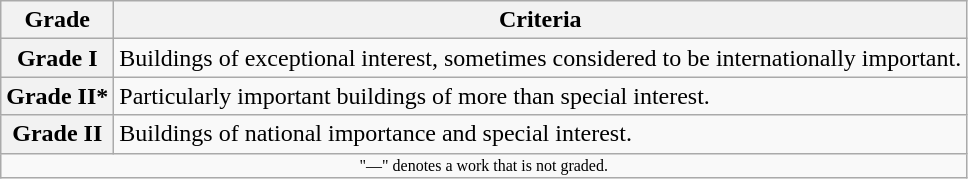<table class="wikitable" border="1">
<tr>
<th>Grade</th>
<th>Criteria</th>
</tr>
<tr>
<th>Grade I</th>
<td>Buildings of exceptional interest, sometimes considered to be internationally important.</td>
</tr>
<tr>
<th>Grade II*</th>
<td>Particularly important buildings of more than special interest.</td>
</tr>
<tr>
<th>Grade II</th>
<td>Buildings of national importance and special interest.</td>
</tr>
<tr>
<td align="center" colspan="14" style="font-size: 8pt">"—" denotes a work that is not graded.</td>
</tr>
</table>
